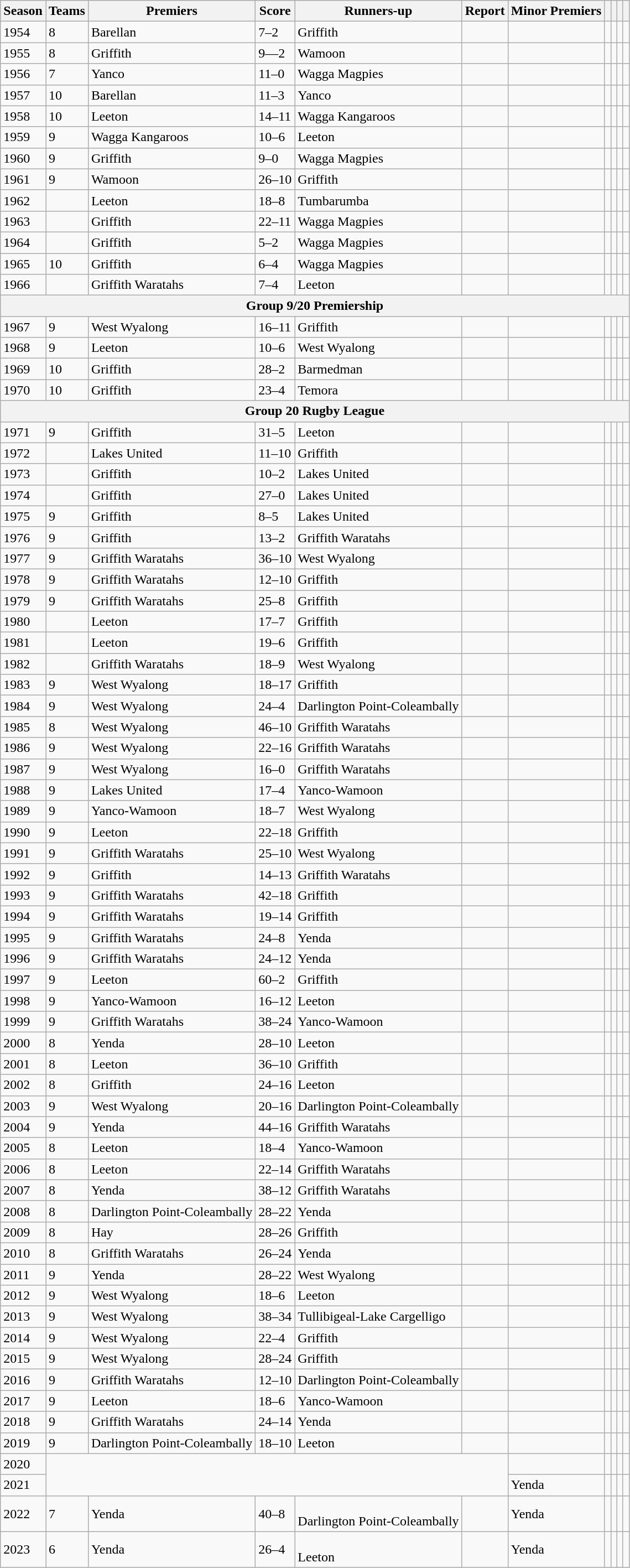<table class="wikitable sortable">
<tr>
<th>Season</th>
<th>Teams</th>
<th>Premiers</th>
<th>Score</th>
<th>Runners-up</th>
<th>Report</th>
<th>Minor Premiers</th>
<th></th>
<th></th>
<th></th>
<th></th>
</tr>
<tr>
<td>1954</td>
<td>8</td>
<td> Barellan</td>
<td>7–2</td>
<td> Griffith</td>
<td></td>
<td></td>
<td></td>
<td></td>
<td></td>
<td></td>
</tr>
<tr>
<td>1955</td>
<td>8</td>
<td> Griffith</td>
<td>9—2</td>
<td> Wamoon</td>
<td></td>
<td></td>
<td></td>
<td></td>
<td></td>
<td></td>
</tr>
<tr>
<td>1956</td>
<td>7</td>
<td> Yanco</td>
<td>11–0</td>
<td> Wagga Magpies</td>
<td></td>
<td></td>
<td></td>
<td></td>
<td></td>
<td></td>
</tr>
<tr>
<td>1957</td>
<td>10</td>
<td> Barellan</td>
<td>11–3</td>
<td> Yanco</td>
<td></td>
<td></td>
<td></td>
<td></td>
<td></td>
<td></td>
</tr>
<tr>
<td>1958</td>
<td>10</td>
<td> Leeton</td>
<td>14–11</td>
<td> Wagga Kangaroos</td>
<td></td>
<td></td>
<td></td>
<td></td>
<td></td>
<td></td>
</tr>
<tr>
<td>1959</td>
<td>9</td>
<td> Wagga Kangaroos</td>
<td>10–6</td>
<td> Leeton</td>
<td></td>
<td></td>
<td></td>
<td></td>
<td></td>
<td></td>
</tr>
<tr>
<td>1960</td>
<td>9</td>
<td> Griffith</td>
<td>9–0</td>
<td> Wagga Magpies</td>
<td></td>
<td></td>
<td></td>
<td></td>
<td></td>
<td></td>
</tr>
<tr>
<td>1961</td>
<td>9</td>
<td> Wamoon</td>
<td>26–10</td>
<td> Griffith</td>
<td></td>
<td></td>
<td></td>
<td></td>
<td></td>
<td></td>
</tr>
<tr>
<td>1962</td>
<td></td>
<td> Leeton</td>
<td>18–8</td>
<td> Tumbarumba</td>
<td></td>
<td></td>
<td></td>
<td></td>
<td></td>
<td></td>
</tr>
<tr>
<td>1963</td>
<td></td>
<td> Griffith</td>
<td>22–11</td>
<td> Wagga Magpies</td>
<td></td>
<td></td>
<td></td>
<td></td>
<td></td>
<td></td>
</tr>
<tr>
<td>1964</td>
<td></td>
<td> Griffith</td>
<td>5–2</td>
<td> Wagga Magpies</td>
<td></td>
<td></td>
<td></td>
<td></td>
<td></td>
<td></td>
</tr>
<tr>
<td>1965</td>
<td>10</td>
<td> Griffith</td>
<td>6–4</td>
<td> Wagga Magpies</td>
<td></td>
<td></td>
<td></td>
<td></td>
<td></td>
<td></td>
</tr>
<tr>
<td>1966</td>
<td></td>
<td> Griffith Waratahs</td>
<td>7–4</td>
<td> Leeton</td>
<td></td>
<td></td>
<td></td>
<td></td>
<td></td>
<td></td>
</tr>
<tr>
<th colspan="11">Group 9/20 Premiership</th>
</tr>
<tr>
<td>1967</td>
<td>9</td>
<td> West Wyalong</td>
<td>16–11</td>
<td> Griffith</td>
<td></td>
<td></td>
<td></td>
<td></td>
<td></td>
<td></td>
</tr>
<tr>
<td>1968</td>
<td>9</td>
<td> Leeton</td>
<td>10–6</td>
<td> West Wyalong</td>
<td></td>
<td></td>
<td></td>
<td></td>
<td></td>
<td></td>
</tr>
<tr>
<td>1969</td>
<td>10</td>
<td> Griffith</td>
<td>28–2</td>
<td> Barmedman</td>
<td></td>
<td></td>
<td></td>
<td></td>
<td></td>
<td></td>
</tr>
<tr>
<td>1970</td>
<td>10</td>
<td> Griffith</td>
<td>23–4</td>
<td> Temora</td>
<td></td>
<td></td>
<td></td>
<td></td>
<td></td>
<td></td>
</tr>
<tr>
<th colspan="11">Group 20 Rugby League</th>
</tr>
<tr>
<td>1971</td>
<td>9</td>
<td> Griffith</td>
<td>31–5</td>
<td> Leeton</td>
<td></td>
<td></td>
<td></td>
<td></td>
<td></td>
<td></td>
</tr>
<tr>
<td>1972</td>
<td></td>
<td> Lakes United</td>
<td>11–10</td>
<td> Griffith</td>
<td></td>
<td></td>
<td></td>
<td></td>
<td></td>
<td></td>
</tr>
<tr>
<td>1973</td>
<td></td>
<td> Griffith</td>
<td>10–2</td>
<td> Lakes United</td>
<td></td>
<td></td>
<td></td>
<td></td>
<td></td>
<td></td>
</tr>
<tr>
<td>1974</td>
<td></td>
<td> Griffith</td>
<td>27–0</td>
<td> Lakes United</td>
<td></td>
<td></td>
<td></td>
<td></td>
<td></td>
<td></td>
</tr>
<tr>
<td>1975</td>
<td>9</td>
<td> Griffith</td>
<td>8–5</td>
<td> Lakes United</td>
<td></td>
<td></td>
<td></td>
<td></td>
<td></td>
<td></td>
</tr>
<tr>
<td>1976</td>
<td>9</td>
<td> Griffith</td>
<td>13–2</td>
<td> Griffith Waratahs</td>
<td></td>
<td></td>
<td></td>
<td></td>
<td></td>
<td></td>
</tr>
<tr>
<td>1977</td>
<td>9</td>
<td> Griffith Waratahs</td>
<td>36–10</td>
<td> West Wyalong</td>
<td></td>
<td></td>
<td></td>
<td></td>
<td></td>
<td></td>
</tr>
<tr>
<td>1978</td>
<td>9</td>
<td> Griffith Waratahs</td>
<td>12–10</td>
<td> Griffith</td>
<td></td>
<td></td>
<td></td>
<td></td>
<td></td>
<td></td>
</tr>
<tr>
<td>1979</td>
<td>9</td>
<td> Griffith Waratahs</td>
<td>25–8</td>
<td> Griffith</td>
<td></td>
<td></td>
<td></td>
<td></td>
<td></td>
<td></td>
</tr>
<tr>
<td>1980</td>
<td></td>
<td> Leeton</td>
<td>17–7</td>
<td> Griffith</td>
<td></td>
<td></td>
<td></td>
<td></td>
<td></td>
<td></td>
</tr>
<tr>
<td>1981</td>
<td></td>
<td> Leeton</td>
<td>19–6</td>
<td> Griffith</td>
<td></td>
<td></td>
<td></td>
<td></td>
<td></td>
<td></td>
</tr>
<tr>
<td>1982</td>
<td></td>
<td> Griffith Waratahs</td>
<td>18–9</td>
<td> West Wyalong</td>
<td></td>
<td></td>
<td></td>
<td></td>
<td></td>
<td></td>
</tr>
<tr>
<td>1983</td>
<td>9</td>
<td> West Wyalong</td>
<td>18–17</td>
<td> Griffith</td>
<td></td>
<td></td>
<td></td>
<td></td>
<td></td>
<td></td>
</tr>
<tr>
<td>1984</td>
<td>9</td>
<td> West Wyalong</td>
<td>24–4</td>
<td> Darlington Point-Coleambally</td>
<td></td>
<td></td>
<td></td>
<td></td>
<td></td>
<td></td>
</tr>
<tr>
<td>1985</td>
<td>8</td>
<td> West Wyalong</td>
<td>46–10</td>
<td> Griffith Waratahs</td>
<td></td>
<td></td>
<td></td>
<td></td>
<td></td>
<td></td>
</tr>
<tr>
<td>1986</td>
<td>9</td>
<td> West Wyalong</td>
<td>22–16</td>
<td> Griffith Waratahs</td>
<td></td>
<td></td>
<td></td>
<td></td>
<td></td>
<td></td>
</tr>
<tr>
<td>1987</td>
<td>9</td>
<td> West Wyalong</td>
<td>16–0</td>
<td> Griffith Waratahs</td>
<td></td>
<td></td>
<td></td>
<td></td>
<td></td>
<td></td>
</tr>
<tr>
<td>1988</td>
<td>9</td>
<td> Lakes United</td>
<td>17–4</td>
<td> Yanco-Wamoon</td>
<td></td>
<td></td>
<td></td>
<td></td>
<td></td>
<td></td>
</tr>
<tr>
<td>1989</td>
<td>9</td>
<td> Yanco-Wamoon</td>
<td>18–7</td>
<td> West Wyalong</td>
<td></td>
<td></td>
<td></td>
<td></td>
<td></td>
<td></td>
</tr>
<tr>
<td>1990</td>
<td>9</td>
<td> Leeton</td>
<td>22–18</td>
<td> Griffith</td>
<td></td>
<td></td>
<td></td>
<td></td>
<td></td>
<td></td>
</tr>
<tr>
<td>1991</td>
<td>9</td>
<td> Griffith Waratahs</td>
<td>25–10</td>
<td> West Wyalong</td>
<td></td>
<td></td>
<td></td>
<td></td>
<td></td>
<td></td>
</tr>
<tr>
<td>1992</td>
<td>9</td>
<td> Griffith</td>
<td>14–13</td>
<td> Griffith Waratahs</td>
<td></td>
<td></td>
<td></td>
<td></td>
<td></td>
<td></td>
</tr>
<tr>
<td>1993</td>
<td>9</td>
<td> Griffith Waratahs</td>
<td>42–18</td>
<td> Griffith</td>
<td></td>
<td></td>
<td></td>
<td></td>
<td></td>
<td></td>
</tr>
<tr>
<td>1994</td>
<td>9</td>
<td> Griffith Waratahs</td>
<td>19–14</td>
<td> Griffith</td>
<td></td>
<td></td>
<td></td>
<td></td>
<td></td>
<td></td>
</tr>
<tr>
<td>1995</td>
<td>9</td>
<td> Griffith Waratahs</td>
<td>24–8</td>
<td> Yenda</td>
<td></td>
<td></td>
<td></td>
<td></td>
<td></td>
<td></td>
</tr>
<tr>
<td>1996</td>
<td>9</td>
<td> Griffith Waratahs</td>
<td>24–12</td>
<td> Yenda</td>
<td></td>
<td></td>
<td></td>
<td></td>
<td></td>
<td></td>
</tr>
<tr>
<td>1997</td>
<td>9</td>
<td> Leeton</td>
<td>60–2</td>
<td> Griffith</td>
<td></td>
<td></td>
<td></td>
<td></td>
<td></td>
<td></td>
</tr>
<tr>
<td>1998</td>
<td>9</td>
<td> Yanco-Wamoon</td>
<td>16–12</td>
<td> Leeton</td>
<td></td>
<td></td>
<td></td>
<td></td>
<td></td>
<td></td>
</tr>
<tr>
<td>1999</td>
<td>9</td>
<td> Griffith Waratahs</td>
<td>38–24</td>
<td> Yanco-Wamoon</td>
<td></td>
<td></td>
<td></td>
<td></td>
<td></td>
<td></td>
</tr>
<tr>
<td>2000</td>
<td>8</td>
<td> Yenda</td>
<td>28–10</td>
<td> Leeton</td>
<td></td>
<td></td>
<td></td>
<td></td>
<td></td>
<td></td>
</tr>
<tr>
<td>2001</td>
<td>8</td>
<td> Leeton</td>
<td>36–10</td>
<td> Griffith</td>
<td></td>
<td></td>
<td></td>
<td></td>
<td></td>
<td></td>
</tr>
<tr>
<td>2002</td>
<td>8</td>
<td> Griffith</td>
<td>24–16</td>
<td> Leeton</td>
<td></td>
<td></td>
<td></td>
<td></td>
<td></td>
<td></td>
</tr>
<tr>
<td>2003</td>
<td>9</td>
<td> West Wyalong</td>
<td>20–16</td>
<td> Darlington Point-Coleambally</td>
<td></td>
<td></td>
<td></td>
<td></td>
<td></td>
<td></td>
</tr>
<tr>
<td>2004</td>
<td>9</td>
<td> Yenda</td>
<td>44–16</td>
<td> Griffith Waratahs</td>
<td></td>
<td></td>
<td></td>
<td></td>
<td></td>
<td></td>
</tr>
<tr>
<td>2005</td>
<td>8</td>
<td> Leeton</td>
<td>18–4</td>
<td> Yanco-Wamoon</td>
<td></td>
<td></td>
<td></td>
<td></td>
<td></td>
<td></td>
</tr>
<tr>
<td>2006</td>
<td>8</td>
<td> Leeton</td>
<td>22–14</td>
<td> Griffith Waratahs</td>
<td></td>
<td></td>
<td></td>
<td></td>
<td></td>
<td></td>
</tr>
<tr>
<td>2007</td>
<td>8</td>
<td> Yenda</td>
<td>38–12</td>
<td> Griffith Waratahs</td>
<td></td>
<td></td>
<td></td>
<td></td>
<td></td>
<td></td>
</tr>
<tr>
<td>2008</td>
<td>8</td>
<td> Darlington Point-Coleambally</td>
<td>28–22</td>
<td> Yenda</td>
<td></td>
<td></td>
<td></td>
<td></td>
<td></td>
<td></td>
</tr>
<tr>
<td>2009</td>
<td>8</td>
<td> Hay</td>
<td>28–26</td>
<td> Griffith</td>
<td></td>
<td></td>
<td></td>
<td></td>
<td></td>
<td></td>
</tr>
<tr>
<td>2010</td>
<td>8</td>
<td> Griffith Waratahs</td>
<td>26–24</td>
<td> Yenda</td>
<td></td>
<td></td>
<td></td>
<td></td>
<td></td>
<td></td>
</tr>
<tr>
<td>2011</td>
<td>9</td>
<td> Yenda</td>
<td>28–22</td>
<td> West Wyalong</td>
<td></td>
<td></td>
<td></td>
<td></td>
<td></td>
<td></td>
</tr>
<tr>
<td>2012</td>
<td>9</td>
<td> West Wyalong</td>
<td>18–6</td>
<td> Leeton</td>
<td></td>
<td></td>
<td></td>
<td></td>
<td></td>
<td></td>
</tr>
<tr>
<td>2013</td>
<td>9</td>
<td> West Wyalong</td>
<td>38–34</td>
<td> Tullibigeal-Lake Cargelligo</td>
<td></td>
<td></td>
<td></td>
<td></td>
<td></td>
<td></td>
</tr>
<tr>
<td>2014</td>
<td>9</td>
<td> West Wyalong</td>
<td>22–4</td>
<td> Griffith</td>
<td></td>
<td></td>
<td></td>
<td></td>
<td></td>
<td></td>
</tr>
<tr>
<td>2015</td>
<td>9</td>
<td> West Wyalong</td>
<td>28–24</td>
<td> Griffith</td>
<td></td>
<td></td>
<td></td>
<td></td>
<td></td>
<td></td>
</tr>
<tr>
<td>2016</td>
<td>9</td>
<td> Griffith Waratahs</td>
<td>12–10</td>
<td> Darlington Point-Coleambally</td>
<td></td>
<td></td>
<td></td>
<td></td>
<td></td>
<td></td>
</tr>
<tr>
<td>2017</td>
<td>9</td>
<td> Leeton</td>
<td>18–6</td>
<td> Yanco-Wamoon</td>
<td></td>
<td></td>
<td></td>
<td></td>
<td></td>
<td></td>
</tr>
<tr>
<td>2018</td>
<td>9</td>
<td> Griffith Waratahs</td>
<td>24–14</td>
<td> Yenda</td>
<td></td>
<td></td>
<td></td>
<td></td>
<td></td>
<td></td>
</tr>
<tr>
<td>2019</td>
<td>9</td>
<td> Darlington Point-Coleambally</td>
<td>18–10</td>
<td> Leeton</td>
<td></td>
<td></td>
<td></td>
<td></td>
<td></td>
<td></td>
</tr>
<tr>
<td>2020</td>
<td colspan="5" rowspan="2"></td>
<td></td>
<td></td>
<td></td>
<td></td>
<td></td>
</tr>
<tr>
<td>2021</td>
<td> Yenda</td>
<td></td>
<td></td>
<td></td>
<td></td>
</tr>
<tr>
<td>2022</td>
<td>7</td>
<td> Yenda</td>
<td>40–8</td>
<td><br> Darlington Point-Coleambally</td>
<td></td>
<td> Yenda</td>
<td></td>
<td></td>
<td></td>
<td></td>
</tr>
<tr>
<td>2023</td>
<td>6</td>
<td> Yenda</td>
<td>26–4</td>
<td><br> Leeton</td>
<td></td>
<td> Yenda</td>
<td></td>
<td></td>
<td></td>
<td></td>
</tr>
</table>
